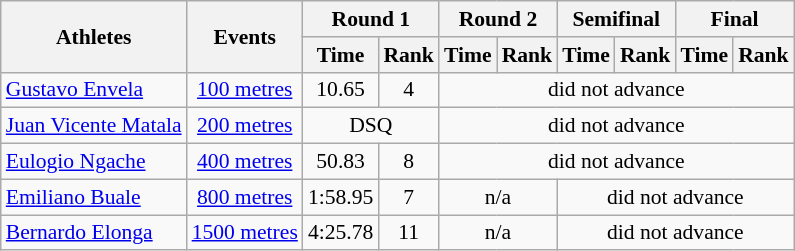<table class=wikitable style=font-size:90%>
<tr>
<th rowspan=2>Athletes</th>
<th rowspan=2>Events</th>
<th colspan=2>Round 1</th>
<th colspan=2>Round 2</th>
<th colspan=2>Semifinal</th>
<th colspan=2>Final</th>
</tr>
<tr>
<th>Time</th>
<th>Rank</th>
<th>Time</th>
<th>Rank</th>
<th>Time</th>
<th>Rank</th>
<th>Time</th>
<th>Rank</th>
</tr>
<tr align=center>
<td align=left><a href='#'>Gustavo Envela</a></td>
<td><a href='#'>100 metres</a></td>
<td>10.65</td>
<td>4</td>
<td align=center colspan=6>did not advance</td>
</tr>
<tr align=center>
<td align=left><a href='#'>Juan Vicente Matala</a></td>
<td><a href='#'>200 metres</a></td>
<td colspan=2>DSQ</td>
<td colspan=6>did not advance</td>
</tr>
<tr align=center>
<td align=left><a href='#'>Eulogio Ngache</a></td>
<td><a href='#'>400 metres</a></td>
<td>50.83</td>
<td>8</td>
<td align=center colspan=6>did not advance</td>
</tr>
<tr align=center>
<td align=left><a href='#'>Emiliano Buale</a></td>
<td><a href='#'>800 metres</a></td>
<td>1:58.95</td>
<td>7</td>
<td align=center colspan=2>n/a</td>
<td align=center colspan=4>did not advance</td>
</tr>
<tr align=center>
<td align=left><a href='#'>Bernardo Elonga</a></td>
<td><a href='#'>1500 metres</a></td>
<td>4:25.78</td>
<td>11</td>
<td colspan=2>n/a</td>
<td align=center colspan=4>did not advance</td>
</tr>
</table>
